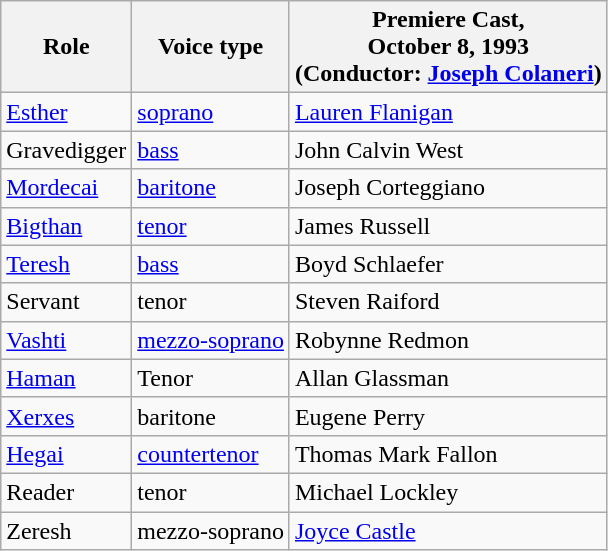<table class="wikitable">
<tr>
<th>Role</th>
<th>Voice type</th>
<th>Premiere Cast,<br>October 8, 1993<br>(Conductor: <a href='#'>Joseph Colaneri</a>)</th>
</tr>
<tr>
<td><a href='#'>Esther</a></td>
<td><a href='#'>soprano</a></td>
<td><a href='#'>Lauren Flanigan</a></td>
</tr>
<tr>
<td>Gravedigger</td>
<td><a href='#'>bass</a></td>
<td>John Calvin West</td>
</tr>
<tr>
<td><a href='#'>Mordecai</a></td>
<td><a href='#'>baritone</a></td>
<td>Joseph Corteggiano</td>
</tr>
<tr>
<td><a href='#'>Bigthan</a></td>
<td><a href='#'>tenor</a></td>
<td>James Russell</td>
</tr>
<tr>
<td><a href='#'>Teresh</a></td>
<td><a href='#'>bass</a></td>
<td>Boyd Schlaefer</td>
</tr>
<tr>
<td>Servant</td>
<td>tenor</td>
<td>Steven Raiford</td>
</tr>
<tr>
<td><a href='#'>Vashti</a></td>
<td><a href='#'>mezzo-soprano</a></td>
<td>Robynne Redmon</td>
</tr>
<tr>
<td><a href='#'>Haman</a></td>
<td>Tenor</td>
<td>Allan Glassman</td>
</tr>
<tr>
<td><a href='#'>Xerxes</a></td>
<td>baritone</td>
<td>Eugene Perry</td>
</tr>
<tr>
<td><a href='#'>Hegai</a></td>
<td><a href='#'>countertenor</a></td>
<td>Thomas Mark Fallon</td>
</tr>
<tr>
<td>Reader</td>
<td>tenor</td>
<td>Michael Lockley</td>
</tr>
<tr>
<td>Zeresh</td>
<td>mezzo-soprano</td>
<td><a href='#'>Joyce Castle</a></td>
</tr>
</table>
